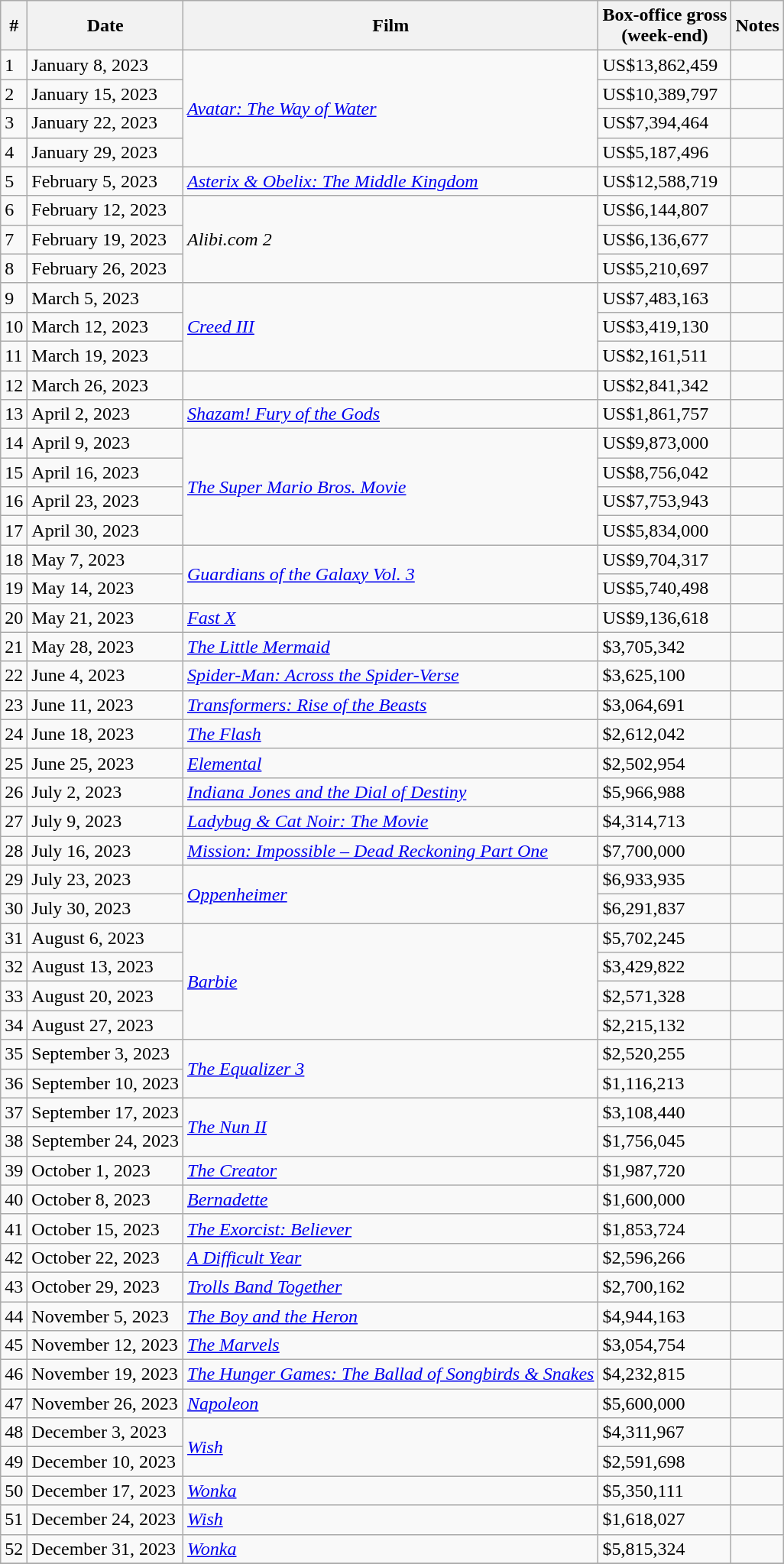<table class="wikitable sortable">
<tr>
<th>#</th>
<th>Date</th>
<th>Film</th>
<th>Box-office gross<br>(week-end)</th>
<th>Notes</th>
</tr>
<tr>
<td>1</td>
<td>January 8, 2023</td>
<td rowspan="4"><em><a href='#'>Avatar: The Way of Water</a></em></td>
<td>US$13,862,459</td>
<td></td>
</tr>
<tr>
<td>2</td>
<td>January 15, 2023</td>
<td>US$10,389,797</td>
<td></td>
</tr>
<tr>
<td>3</td>
<td>January 22, 2023</td>
<td>US$7,394,464</td>
<td></td>
</tr>
<tr>
<td>4</td>
<td>January 29, 2023</td>
<td>US$5,187,496</td>
<td></td>
</tr>
<tr>
<td>5</td>
<td>February 5, 2023</td>
<td><em><a href='#'>Asterix & Obelix: The Middle Kingdom</a></em></td>
<td>US$12,588,719</td>
<td></td>
</tr>
<tr>
<td>6</td>
<td>February 12, 2023</td>
<td rowspan="3"><em>Alibi.com 2</em></td>
<td>US$6,144,807</td>
<td></td>
</tr>
<tr>
<td>7</td>
<td>February 19, 2023</td>
<td>US$6,136,677</td>
<td></td>
</tr>
<tr>
<td>8</td>
<td>February 26, 2023</td>
<td>US$5,210,697</td>
<td></td>
</tr>
<tr>
<td>9</td>
<td>March 5, 2023</td>
<td rowspan="3"><em><a href='#'>Creed III</a></em></td>
<td>US$7,483,163</td>
<td></td>
</tr>
<tr>
<td>10</td>
<td>March 12, 2023</td>
<td>US$3,419,130</td>
<td></td>
</tr>
<tr>
<td>11</td>
<td>March 19, 2023</td>
<td>US$2,161,511</td>
<td></td>
</tr>
<tr>
<td>12</td>
<td>March 26, 2023</td>
<td><em></em></td>
<td>US$2,841,342</td>
<td></td>
</tr>
<tr>
<td>13</td>
<td>April 2, 2023</td>
<td><em><a href='#'>Shazam! Fury of the Gods</a></em></td>
<td>US$1,861,757</td>
<td></td>
</tr>
<tr>
<td>14</td>
<td>April 9, 2023</td>
<td rowspan=4><em><a href='#'>The Super Mario Bros. Movie</a></em></td>
<td>US$9,873,000</td>
<td></td>
</tr>
<tr>
<td>15</td>
<td>April 16, 2023</td>
<td>US$8,756,042</td>
<td></td>
</tr>
<tr>
<td>16</td>
<td>April 23, 2023</td>
<td>US$7,753,943</td>
<td></td>
</tr>
<tr>
<td>17</td>
<td>April 30, 2023</td>
<td>US$5,834,000</td>
<td></td>
</tr>
<tr>
<td>18</td>
<td>May 7, 2023</td>
<td rowspan=2><em><a href='#'>Guardians of the Galaxy Vol. 3</a></em></td>
<td>US$9,704,317</td>
<td></td>
</tr>
<tr>
<td>19</td>
<td>May 14, 2023</td>
<td>US$5,740,498</td>
<td></td>
</tr>
<tr>
<td>20</td>
<td>May 21, 2023</td>
<td rowspan=1><em><a href='#'>Fast X</a></em></td>
<td>US$9,136,618</td>
<td></td>
</tr>
<tr>
<td>21</td>
<td>May 28, 2023</td>
<td rowspan=1><em><a href='#'>The Little Mermaid</a></em></td>
<td>$3,705,342</td>
<td></td>
</tr>
<tr>
<td>22</td>
<td>June 4, 2023</td>
<td rowspan=1><em><a href='#'>Spider-Man: Across the Spider-Verse</a></em></td>
<td>$3,625,100</td>
<td></td>
</tr>
<tr>
<td>23</td>
<td>June 11, 2023</td>
<td rowspan=1><em><a href='#'>Transformers: Rise of the Beasts</a></em></td>
<td>$3,064,691</td>
<td></td>
</tr>
<tr>
<td>24</td>
<td>June 18, 2023</td>
<td rowspan=1><em><a href='#'>The Flash</a></em></td>
<td>$2,612,042</td>
<td></td>
</tr>
<tr>
<td>25</td>
<td>June 25, 2023</td>
<td rowspan=1><em><a href='#'>Elemental</a></em></td>
<td>$2,502,954</td>
<td></td>
</tr>
<tr>
<td>26</td>
<td>July 2, 2023</td>
<td><em><a href='#'>Indiana Jones and the Dial of Destiny</a></em></td>
<td>$5,966,988</td>
<td></td>
</tr>
<tr>
<td>27</td>
<td>July 9, 2023</td>
<td><em><a href='#'>Ladybug & Cat Noir: The Movie</a></em></td>
<td>$4,314,713</td>
<td></td>
</tr>
<tr>
<td>28</td>
<td>July 16, 2023</td>
<td><em><a href='#'>Mission: Impossible – Dead Reckoning Part One</a></em></td>
<td>$7,700,000</td>
<td></td>
</tr>
<tr>
<td>29</td>
<td>July 23, 2023</td>
<td rowspan=2><em><a href='#'>Oppenheimer</a></em></td>
<td>$6,933,935</td>
<td></td>
</tr>
<tr>
<td>30</td>
<td>July 30, 2023</td>
<td>$6,291,837</td>
<td></td>
</tr>
<tr>
<td>31</td>
<td>August 6, 2023</td>
<td rowspan=4><em><a href='#'>Barbie</a></em></td>
<td>$5,702,245</td>
<td></td>
</tr>
<tr>
<td>32</td>
<td>August 13, 2023</td>
<td>$3,429,822</td>
<td></td>
</tr>
<tr>
<td>33</td>
<td>August 20, 2023</td>
<td>$2,571,328</td>
<td></td>
</tr>
<tr>
<td>34</td>
<td>August 27, 2023</td>
<td>$2,215,132</td>
<td></td>
</tr>
<tr>
<td>35</td>
<td>September 3, 2023</td>
<td rowspan=2><em><a href='#'>The Equalizer 3</a></em></td>
<td>$2,520,255</td>
<td></td>
</tr>
<tr>
<td>36</td>
<td>September 10, 2023</td>
<td>$1,116,213</td>
<td></td>
</tr>
<tr>
<td>37</td>
<td>September 17, 2023</td>
<td rowspan=2><em><a href='#'>The Nun II</a></em></td>
<td>$3,108,440</td>
<td></td>
</tr>
<tr>
<td>38</td>
<td>September 24, 2023</td>
<td>$1,756,045</td>
<td></td>
</tr>
<tr>
<td>39</td>
<td>October 1, 2023</td>
<td><em><a href='#'>The Creator</a></em></td>
<td>$1,987,720</td>
<td></td>
</tr>
<tr>
<td>40</td>
<td>October 8, 2023</td>
<td><em><a href='#'>Bernadette</a></em></td>
<td>$1,600,000</td>
<td></td>
</tr>
<tr>
<td>41</td>
<td>October 15, 2023</td>
<td><em><a href='#'>The Exorcist: Believer</a></em></td>
<td>$1,853,724</td>
<td></td>
</tr>
<tr>
<td>42</td>
<td>October 22, 2023</td>
<td><em><a href='#'>A Difficult Year</a></em></td>
<td>$2,596,266</td>
<td></td>
</tr>
<tr>
<td>43</td>
<td>October 29, 2023</td>
<td><em><a href='#'>Trolls Band Together</a></em></td>
<td>$2,700,162</td>
<td></td>
</tr>
<tr>
<td>44</td>
<td>November 5, 2023</td>
<td><em><a href='#'>The Boy and the Heron</a></em></td>
<td>$4,944,163</td>
<td></td>
</tr>
<tr>
<td>45</td>
<td>November 12, 2023</td>
<td><em><a href='#'>The Marvels</a></em></td>
<td>$3,054,754</td>
<td></td>
</tr>
<tr>
<td>46</td>
<td>November 19, 2023</td>
<td><em><a href='#'>The Hunger Games: The Ballad of Songbirds & Snakes</a></em></td>
<td>$4,232,815</td>
<td></td>
</tr>
<tr>
<td>47</td>
<td>November 26, 2023</td>
<td><em><a href='#'>Napoleon</a></em></td>
<td>$5,600,000</td>
<td></td>
</tr>
<tr>
<td>48</td>
<td>December 3, 2023</td>
<td rowspan=2><em><a href='#'>Wish</a></em></td>
<td>$4,311,967</td>
<td></td>
</tr>
<tr>
<td>49</td>
<td>December 10, 2023</td>
<td>$2,591,698</td>
<td></td>
</tr>
<tr>
<td>50</td>
<td>December 17, 2023</td>
<td><em><a href='#'>Wonka</a></em></td>
<td>$5,350,111</td>
<td></td>
</tr>
<tr>
<td>51</td>
<td>December 24, 2023</td>
<td><em><a href='#'>Wish</a></em></td>
<td>$1,618,027</td>
<td></td>
</tr>
<tr>
<td>52</td>
<td>December 31, 2023</td>
<td><em><a href='#'>Wonka</a></em></td>
<td>$5,815,324</td>
<td></td>
</tr>
<tr>
</tr>
</table>
